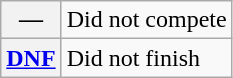<table class="wikitable">
<tr>
<th scope="row">—</th>
<td>Did not compete</td>
</tr>
<tr>
<th scope="row"><a href='#'>DNF</a></th>
<td>Did not finish</td>
</tr>
</table>
